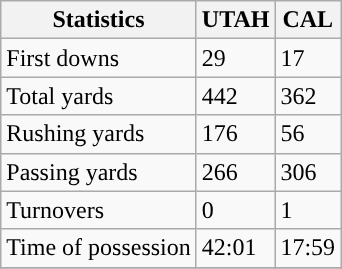<table class="wikitable">
<tr>
<th>Statistics</th>
<th>UTAH</th>
<th>CAL</th>
</tr>
<tr>
<td>First downs</td>
<td>29</td>
<td>17</td>
</tr>
<tr>
<td>Total yards</td>
<td>442</td>
<td>362</td>
</tr>
<tr>
<td>Rushing yards</td>
<td>176</td>
<td>56</td>
</tr>
<tr>
<td>Passing yards</td>
<td>266</td>
<td>306</td>
</tr>
<tr>
<td>Turnovers</td>
<td>0</td>
<td>1</td>
</tr>
<tr>
<td>Time of possession</td>
<td>42:01</td>
<td>17:59</td>
</tr>
<tr>
</tr>
</table>
